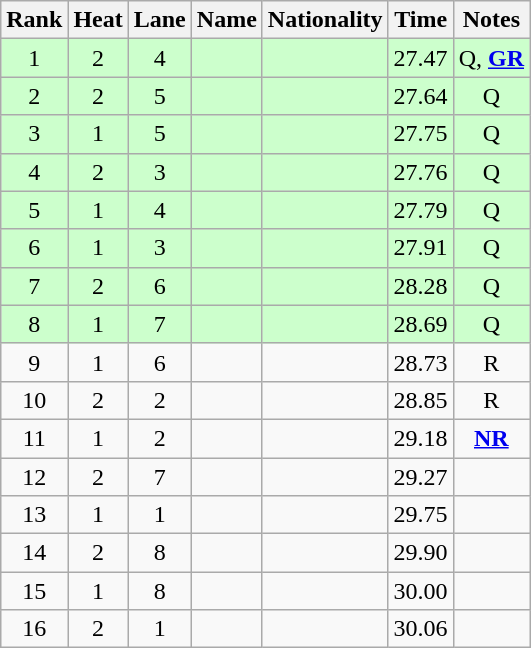<table class="wikitable sortable" style="text-align:center">
<tr>
<th>Rank</th>
<th>Heat</th>
<th>Lane</th>
<th>Name</th>
<th>Nationality</th>
<th>Time</th>
<th>Notes</th>
</tr>
<tr bgcolor=ccffcc>
<td>1</td>
<td>2</td>
<td>4</td>
<td align=left></td>
<td align=left></td>
<td>27.47</td>
<td>Q, <strong><a href='#'>GR</a></strong></td>
</tr>
<tr bgcolor=ccffcc>
<td>2</td>
<td>2</td>
<td>5</td>
<td align=left></td>
<td align=left></td>
<td>27.64</td>
<td>Q</td>
</tr>
<tr bgcolor=ccffcc>
<td>3</td>
<td>1</td>
<td>5</td>
<td align=left></td>
<td align=left></td>
<td>27.75</td>
<td>Q</td>
</tr>
<tr bgcolor=ccffcc>
<td>4</td>
<td>2</td>
<td>3</td>
<td align=left></td>
<td align=left></td>
<td>27.76</td>
<td>Q</td>
</tr>
<tr bgcolor=ccffcc>
<td>5</td>
<td>1</td>
<td>4</td>
<td align=left></td>
<td align=left></td>
<td>27.79</td>
<td>Q</td>
</tr>
<tr bgcolor=ccffcc>
<td>6</td>
<td>1</td>
<td>3</td>
<td align=left></td>
<td align=left></td>
<td>27.91</td>
<td>Q</td>
</tr>
<tr bgcolor=ccffcc>
<td>7</td>
<td>2</td>
<td>6</td>
<td align=left></td>
<td align=left></td>
<td>28.28</td>
<td>Q</td>
</tr>
<tr bgcolor=ccffcc>
<td>8</td>
<td>1</td>
<td>7</td>
<td align=left></td>
<td align=left></td>
<td>28.69</td>
<td>Q</td>
</tr>
<tr>
<td>9</td>
<td>1</td>
<td>6</td>
<td align=left></td>
<td align=left></td>
<td>28.73</td>
<td>R</td>
</tr>
<tr>
<td>10</td>
<td>2</td>
<td>2</td>
<td align=left></td>
<td align=left></td>
<td>28.85</td>
<td>R</td>
</tr>
<tr>
<td>11</td>
<td>1</td>
<td>2</td>
<td align=left></td>
<td align=left></td>
<td>29.18</td>
<td><strong><a href='#'>NR</a></strong></td>
</tr>
<tr>
<td>12</td>
<td>2</td>
<td>7</td>
<td align=left></td>
<td align=left></td>
<td>29.27</td>
<td></td>
</tr>
<tr>
<td>13</td>
<td>1</td>
<td>1</td>
<td align=left></td>
<td align=left></td>
<td>29.75</td>
<td></td>
</tr>
<tr>
<td>14</td>
<td>2</td>
<td>8</td>
<td align=left></td>
<td align=left></td>
<td>29.90</td>
<td></td>
</tr>
<tr>
<td>15</td>
<td>1</td>
<td>8</td>
<td align=left></td>
<td align=left></td>
<td>30.00</td>
<td></td>
</tr>
<tr>
<td>16</td>
<td>2</td>
<td>1</td>
<td align=left></td>
<td align=left></td>
<td>30.06</td>
<td></td>
</tr>
</table>
